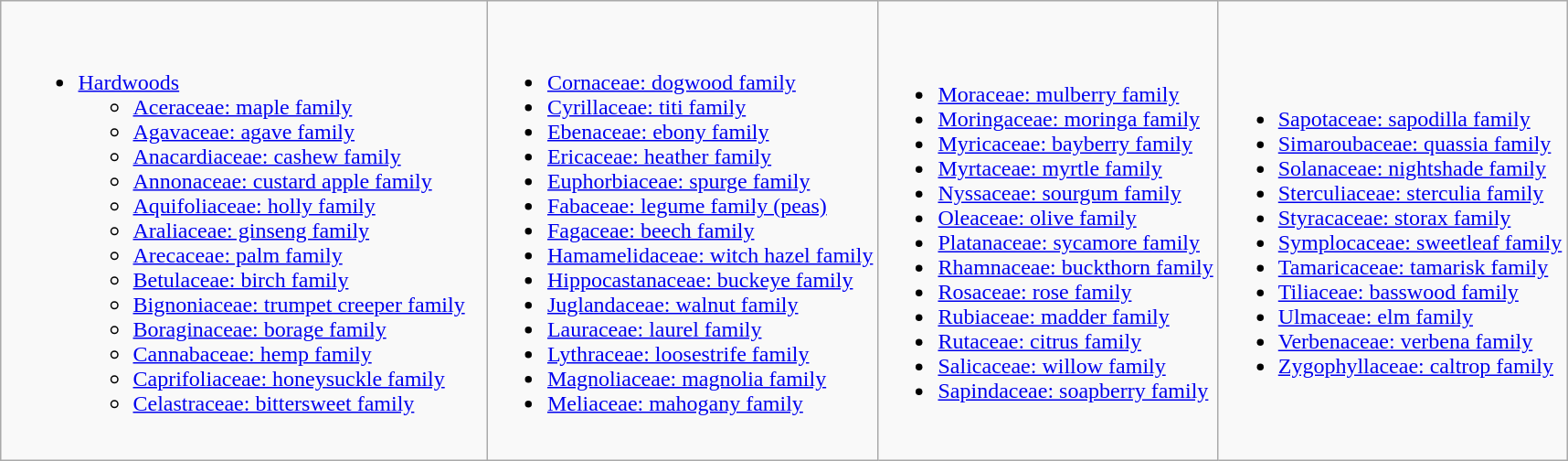<table class="wikitable">
<tr>
<td style="white-space:nowrap; padding:1em;"><br><ul><li><a href='#'>Hardwoods</a><ul><li><a href='#'>Aceraceae:  maple family</a></li><li><a href='#'>Agavaceae: agave family</a></li><li><a href='#'>Anacardiaceae: cashew family</a></li><li><a href='#'>Annonaceae: custard apple family</a></li><li><a href='#'>Aquifoliaceae: holly family</a></li><li><a href='#'>Araliaceae: ginseng family</a></li><li><a href='#'>Arecaceae: palm family</a></li><li><a href='#'>Betulaceae: birch family</a></li><li><a href='#'>Bignoniaceae: trumpet creeper family</a></li><li><a href='#'>Boraginaceae: borage family</a></li><li><a href='#'>Cannabaceae: hemp family</a></li><li><a href='#'>Caprifoliaceae: honeysuckle family</a></li><li><a href='#'>Celastraceae: bittersweet family</a></li></ul></li></ul></td>
<td><br><ul><li><a href='#'>Cornaceae: dogwood family</a></li><li><a href='#'>Cyrillaceae: titi family</a></li><li><a href='#'>Ebenaceae: ebony family</a></li><li><a href='#'>Ericaceae: heather family</a></li><li><a href='#'>Euphorbiaceae: spurge family</a></li><li><a href='#'>Fabaceae: legume family (peas)</a></li><li><a href='#'>Fagaceae: beech family</a></li><li><a href='#'>Hamamelidaceae: witch hazel family</a></li><li><a href='#'>Hippocastanaceae: buckeye family</a></li><li><a href='#'>Juglandaceae: walnut family</a></li><li><a href='#'>Lauraceae: laurel family</a></li><li><a href='#'>Lythraceae: loosestrife family</a></li><li><a href='#'>Magnoliaceae: magnolia family</a></li><li><a href='#'>Meliaceae: mahogany family</a></li></ul></td>
<td><br><ul><li><a href='#'>Moraceae: mulberry family</a></li><li><a href='#'>Moringaceae: moringa family</a></li><li><a href='#'>Myricaceae: bayberry family</a></li><li><a href='#'>Myrtaceae: myrtle family</a></li><li><a href='#'>Nyssaceae: sourgum family</a></li><li><a href='#'>Oleaceae: olive family</a></li><li><a href='#'>Platanaceae: sycamore family</a></li><li><a href='#'>Rhamnaceae: buckthorn family</a></li><li><a href='#'>Rosaceae: rose family</a></li><li><a href='#'>Rubiaceae: madder family</a></li><li><a href='#'>Rutaceae: citrus family</a></li><li><a href='#'>Salicaceae: willow family</a></li><li><a href='#'>Sapindaceae: soapberry family</a></li></ul></td>
<td><br><ul><li><a href='#'>Sapotaceae: sapodilla family</a></li><li><a href='#'>Simaroubaceae: quassia family</a></li><li><a href='#'>Solanaceae: nightshade family</a></li><li><a href='#'>Sterculiaceae: sterculia family</a></li><li><a href='#'>Styracaceae: storax family</a></li><li><a href='#'>Symplocaceae: sweetleaf family</a></li><li><a href='#'>Tamaricaceae: tamarisk family</a></li><li><a href='#'>Tiliaceae: basswood family</a></li><li><a href='#'>Ulmaceae: elm family</a></li><li><a href='#'>Verbenaceae: verbena family</a></li><li><a href='#'>Zygophyllaceae: caltrop family</a></li></ul></td>
</tr>
</table>
